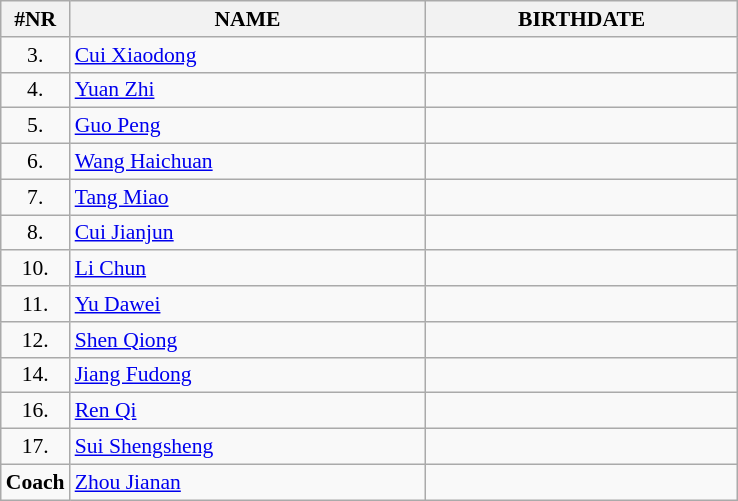<table class="wikitable" style="border-collapse: collapse; font-size: 90%;">
<tr>
<th>#NR</th>
<th align="left" style="width: 16em">NAME</th>
<th align="center" style="width: 14em">BIRTHDATE</th>
</tr>
<tr>
<td style=text-align:center;>3.</td>
<td><a href='#'>Cui Xiaodong</a></td>
<td align=center></td>
</tr>
<tr>
<td style=text-align:center;>4.</td>
<td><a href='#'>Yuan Zhi</a></td>
<td align=center></td>
</tr>
<tr>
<td style=text-align:center;>5.</td>
<td><a href='#'>Guo Peng</a></td>
<td align=center></td>
</tr>
<tr>
<td style=text-align:center;>6.</td>
<td><a href='#'>Wang Haichuan</a></td>
<td align=center></td>
</tr>
<tr>
<td style=text-align:center;>7.</td>
<td><a href='#'>Tang Miao</a></td>
<td align=center></td>
</tr>
<tr>
<td style=text-align:center;>8.</td>
<td><a href='#'>Cui Jianjun</a></td>
<td align=center></td>
</tr>
<tr>
<td style=text-align:center;>10.</td>
<td><a href='#'>Li Chun</a></td>
<td align=center></td>
</tr>
<tr>
<td style=text-align:center;>11.</td>
<td><a href='#'>Yu Dawei</a></td>
<td align=center></td>
</tr>
<tr>
<td style=text-align:center;>12.</td>
<td><a href='#'>Shen Qiong</a></td>
<td align=center></td>
</tr>
<tr>
<td style=text-align:center;>14.</td>
<td><a href='#'>Jiang Fudong</a></td>
<td align=center></td>
</tr>
<tr>
<td style=text-align:center;>16.</td>
<td><a href='#'>Ren Qi</a></td>
<td align=center></td>
</tr>
<tr>
<td style=text-align:center;>17.</td>
<td><a href='#'>Sui Shengsheng</a></td>
<td align=center></td>
</tr>
<tr>
<td align="center"><strong>Coach</strong></td>
<td><a href='#'>Zhou Jianan</a></td>
<td align="center"></td>
</tr>
</table>
